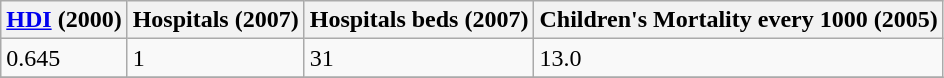<table class="wikitable" border="1">
<tr>
<th><a href='#'>HDI</a> (2000)</th>
<th>Hospitals (2007)</th>
<th>Hospitals beds (2007)</th>
<th>Children's Mortality every 1000 (2005)</th>
</tr>
<tr>
<td>0.645</td>
<td>1</td>
<td>31</td>
<td>13.0</td>
</tr>
<tr>
</tr>
</table>
